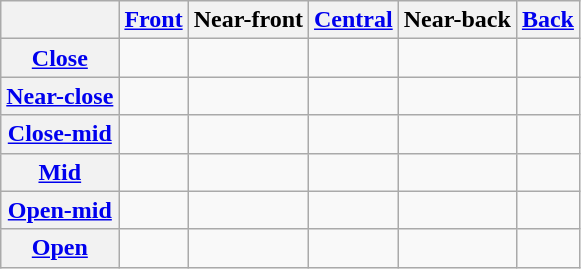<table class="wikitable" style="text-align:center;">
<tr>
<th></th>
<th><a href='#'>Front</a></th>
<th>Near-front</th>
<th><a href='#'>Central</a></th>
<th>Near-back</th>
<th><a href='#'>Back</a></th>
</tr>
<tr>
<th><a href='#'>Close</a></th>
<td>  </td>
<td></td>
<td></td>
<td></td>
<td>  </td>
</tr>
<tr>
<th><a href='#'>Near-close</a></th>
<td></td>
<td>  </td>
<td></td>
<td>  </td>
<td></td>
</tr>
<tr>
<th><a href='#'>Close-mid</a></th>
<td>  </td>
<td></td>
<td></td>
<td></td>
<td>  </td>
</tr>
<tr>
<th><a href='#'>Mid</a></th>
<td></td>
<td></td>
<td>  </td>
<td></td>
<td></td>
</tr>
<tr>
<th><a href='#'>Open-mid</a></th>
<td>  </td>
<td></td>
<td></td>
<td></td>
<td>  </td>
</tr>
<tr>
<th><a href='#'>Open</a></th>
<td></td>
<td></td>
<td>  </td>
<td></td>
<td></td>
</tr>
</table>
